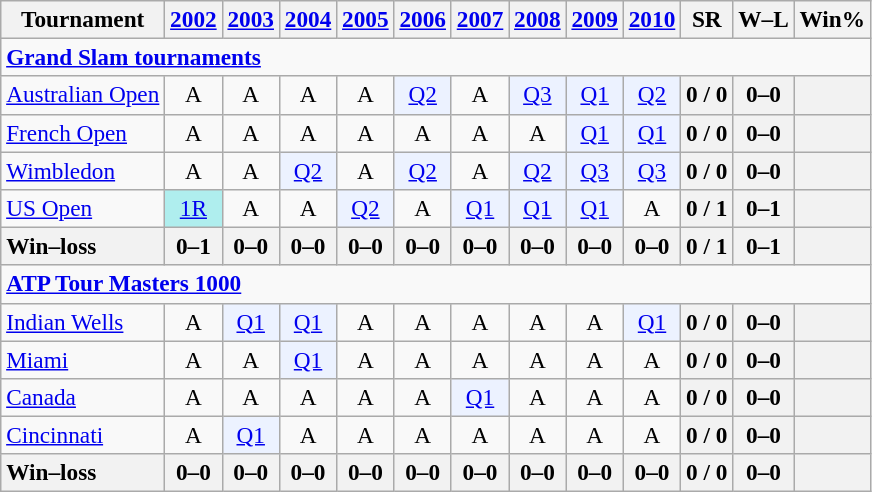<table class=wikitable style=text-align:center;font-size:97%>
<tr>
<th>Tournament</th>
<th><a href='#'>2002</a></th>
<th><a href='#'>2003</a></th>
<th><a href='#'>2004</a></th>
<th><a href='#'>2005</a></th>
<th><a href='#'>2006</a></th>
<th><a href='#'>2007</a></th>
<th><a href='#'>2008</a></th>
<th><a href='#'>2009</a></th>
<th><a href='#'>2010</a></th>
<th>SR</th>
<th>W–L</th>
<th>Win%</th>
</tr>
<tr>
<td colspan=25 style=text-align:left><a href='#'><strong>Grand Slam tournaments</strong></a></td>
</tr>
<tr>
<td align=left><a href='#'>Australian Open</a></td>
<td>A</td>
<td>A</td>
<td>A</td>
<td>A</td>
<td bgcolor=ecf2ff><a href='#'>Q2</a></td>
<td>A</td>
<td bgcolor=ecf2ff><a href='#'>Q3</a></td>
<td bgcolor=ecf2ff><a href='#'>Q1</a></td>
<td bgcolor=ecf2ff><a href='#'>Q2</a></td>
<th>0 / 0</th>
<th>0–0</th>
<th></th>
</tr>
<tr>
<td align=left><a href='#'>French Open</a></td>
<td>A</td>
<td>A</td>
<td>A</td>
<td>A</td>
<td>A</td>
<td>A</td>
<td>A</td>
<td bgcolor=ecf2ff><a href='#'>Q1</a></td>
<td bgcolor=ecf2ff><a href='#'>Q1</a></td>
<th>0 / 0</th>
<th>0–0</th>
<th></th>
</tr>
<tr>
<td align=left><a href='#'>Wimbledon</a></td>
<td>A</td>
<td>A</td>
<td bgcolor=ecf2ff><a href='#'>Q2</a></td>
<td>A</td>
<td bgcolor=ecf2ff><a href='#'>Q2</a></td>
<td>A</td>
<td bgcolor=ecf2ff><a href='#'>Q2</a></td>
<td bgcolor=ecf2ff><a href='#'>Q3</a></td>
<td bgcolor=ecf2ff><a href='#'>Q3</a></td>
<th>0 / 0</th>
<th>0–0</th>
<th></th>
</tr>
<tr>
<td align=left><a href='#'>US Open</a></td>
<td bgcolor=afeeee><a href='#'>1R</a></td>
<td>A</td>
<td>A</td>
<td bgcolor=ecf2ff><a href='#'>Q2</a></td>
<td>A</td>
<td bgcolor=ecf2ff><a href='#'>Q1</a></td>
<td bgcolor=ecf2ff><a href='#'>Q1</a></td>
<td bgcolor=ecf2ff><a href='#'>Q1</a></td>
<td>A</td>
<th>0 / 1</th>
<th>0–1</th>
<th></th>
</tr>
<tr>
<th style=text-align:left><strong>Win–loss</strong></th>
<th>0–1</th>
<th>0–0</th>
<th>0–0</th>
<th>0–0</th>
<th>0–0</th>
<th>0–0</th>
<th>0–0</th>
<th>0–0</th>
<th>0–0</th>
<th>0 / 1</th>
<th>0–1</th>
<th></th>
</tr>
<tr>
<td colspan=25 style=text-align:left><strong><a href='#'>ATP Tour Masters 1000</a></strong></td>
</tr>
<tr>
<td align=left><a href='#'>Indian Wells</a></td>
<td>A</td>
<td bgcolor=ecf2ff><a href='#'>Q1</a></td>
<td bgcolor=ecf2ff><a href='#'>Q1</a></td>
<td>A</td>
<td>A</td>
<td>A</td>
<td>A</td>
<td>A</td>
<td bgcolor=ecf2ff><a href='#'>Q1</a></td>
<th>0 / 0</th>
<th>0–0</th>
<th></th>
</tr>
<tr>
<td align=left><a href='#'>Miami</a></td>
<td>A</td>
<td>A</td>
<td bgcolor=ecf2ff><a href='#'>Q1</a></td>
<td>A</td>
<td>A</td>
<td>A</td>
<td>A</td>
<td>A</td>
<td>A</td>
<th>0 / 0</th>
<th>0–0</th>
<th></th>
</tr>
<tr>
<td align=left><a href='#'>Canada</a></td>
<td>A</td>
<td>A</td>
<td>A</td>
<td>A</td>
<td>A</td>
<td bgcolor=ecf2ff><a href='#'>Q1</a></td>
<td>A</td>
<td>A</td>
<td>A</td>
<th>0 / 0</th>
<th>0–0</th>
<th></th>
</tr>
<tr>
<td align=left><a href='#'>Cincinnati</a></td>
<td>A</td>
<td bgcolor=ecf2ff><a href='#'>Q1</a></td>
<td>A</td>
<td>A</td>
<td>A</td>
<td>A</td>
<td>A</td>
<td>A</td>
<td>A</td>
<th>0 / 0</th>
<th>0–0</th>
<th></th>
</tr>
<tr>
<th style=text-align:left><strong>Win–loss</strong></th>
<th>0–0</th>
<th>0–0</th>
<th>0–0</th>
<th>0–0</th>
<th>0–0</th>
<th>0–0</th>
<th>0–0</th>
<th>0–0</th>
<th>0–0</th>
<th>0 / 0</th>
<th>0–0</th>
<th></th>
</tr>
</table>
